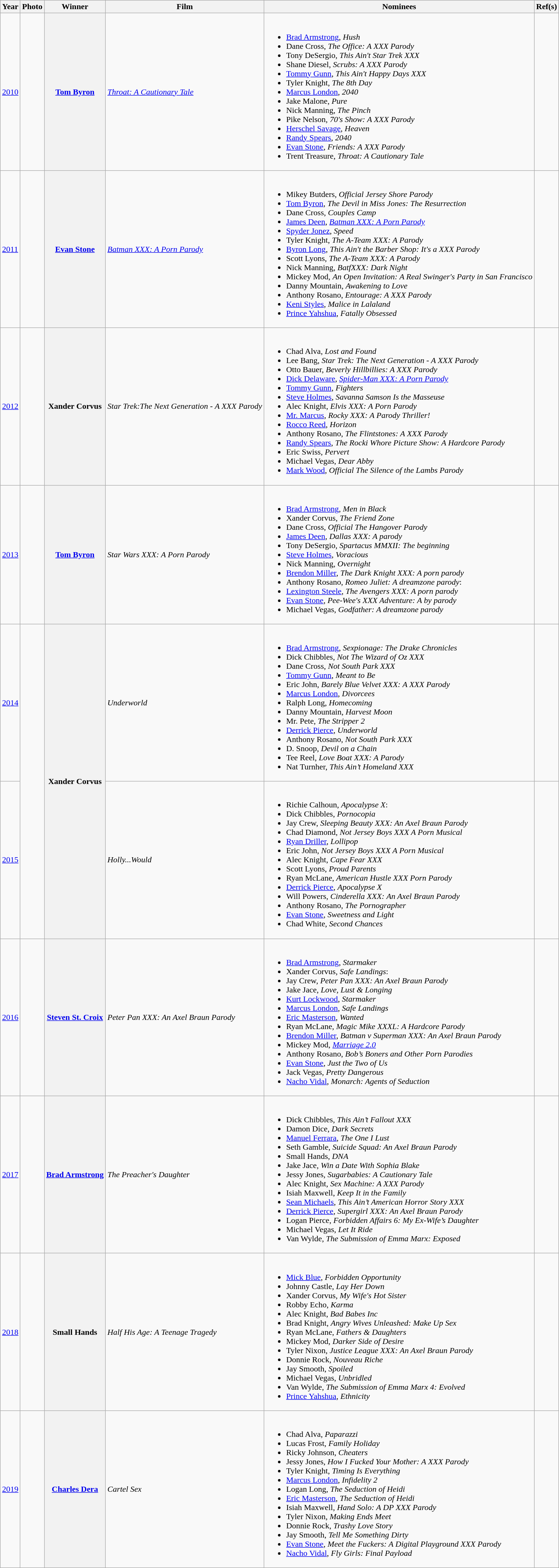<table class="wikitable sortable">
<tr>
<th>Year</th>
<th>Photo</th>
<th>Winner</th>
<th>Film</th>
<th>Nominees</th>
<th>Ref(s)</th>
</tr>
<tr>
<td><a href='#'>2010</a></td>
<td></td>
<th><a href='#'>Tom Byron</a></th>
<td><em><a href='#'>Throat: A Cautionary Tale</a></em></td>
<td valign="top"><br><ul><li><a href='#'>Brad Armstrong</a>, <em>Hush</em></li><li>Dane Cross, <em>The Office: A XXX Parody</em></li><li>Tony DeSergio, <em>This Ain't Star Trek XXX</em></li><li>Shane Diesel, <em>Scrubs: A XXX Parody</em></li><li><a href='#'>Tommy Gunn</a>, <em>This Ain't Happy Days XXX</em></li><li>Tyler Knight, <em>The 8th Day</em></li><li><a href='#'>Marcus London</a>, <em>2040</em></li><li>Jake Malone, <em>Pure</em></li><li>Nick Manning, <em>The Pinch</em></li><li>Pike Nelson, <em>70's Show: A XXX Parody</em></li><li><a href='#'>Herschel Savage</a>, <em>Heaven</em></li><li><a href='#'>Randy Spears</a>, <em>2040</em></li><li><a href='#'>Evan Stone</a>, <em>Friends: A XXX Parody</em></li><li>Trent Treasure, <em>Throat: A Cautionary Tale</em></li></ul></td>
<td></td>
</tr>
<tr>
<td><a href='#'>2011</a></td>
<td></td>
<th><a href='#'>Evan Stone</a></th>
<td><em><a href='#'>Batman XXX: A Porn Parody</a></em></td>
<td align="top"><br><ul><li>Mikey Butders, <em>Official Jersey Shore Parody</em></li><li><a href='#'>Tom Byron</a>, <em>The Devil in Miss Jones: The Resurrection</em></li><li>Dane Cross, <em>Couples Camp</em></li><li><a href='#'>James Deen</a>, <em><a href='#'>Batman XXX: A Porn Parody</a></em></li><li><a href='#'>Spyder Jonez</a>, <em>Speed</em></li><li>Tyler Knight, <em>The A-Team XXX: A Parody</em></li><li><a href='#'>Byron Long</a>, <em>This Ain't the Barber Shop: It's a XXX Parody</em></li><li>Scott Lyons, <em>The A-Team XXX: A Parody</em></li><li>Nick Manning, <em>BatfXXX: Dark Night</em></li><li>Mickey Mod, <em>An Open Invitation: A Real Swinger's Party in San Francisco</em></li><li>Danny Mountain, <em>Awakening to Love</em></li><li>Anthony Rosano, <em>Entourage: A XXX Parody</em></li><li><a href='#'>Keni Styles</a>, <em>Malice in Lalaland</em></li><li><a href='#'>Prince Yahshua</a>, <em>Fatally Obsessed</em></li></ul></td>
<td></td>
</tr>
<tr>
<td><a href='#'>2012</a></td>
<td></td>
<th>Xander Corvus</th>
<td><em>Star Trek:The Next Generation - A XXX Parody</em></td>
<td valign="top"><br><ul><li>Chad Alva, <em>Lost and Found</em></li><li>Lee Bang, <em>Star Trek: The Next Generation - A XXX Parody</em></li><li>Otto Bauer, <em>Beverly Hillbillies: A XXX Parody</em></li><li><a href='#'>Dick Delaware</a>, <em><a href='#'>Spider-Man XXX: A Porn Parody</a></em></li><li><a href='#'>Tommy Gunn</a>, <em>Fighters</em></li><li><a href='#'>Steve Holmes</a>, <em>Savanna Samson Is the Masseuse</em></li><li>Alec Knight, <em>Elvis XXX: A Porn Parody</em></li><li><a href='#'>Mr. Marcus</a>, <em>Rocky XXX: A Parody Thriller!</em></li><li><a href='#'>Rocco Reed</a>, <em>Horizon</em></li><li>Anthony Rosano, <em>The Flintstones: A XXX Parody</em></li><li><a href='#'>Randy Spears</a>, <em>The Rocki Whore Picture Show: A Hardcore Parody</em></li><li>Eric Swiss, <em>Pervert</em></li><li>Michael Vegas, <em>Dear Abby</em></li><li><a href='#'>Mark Wood</a>, <em>Official The Silence of the Lambs Parody</em></li></ul></td>
<td></td>
</tr>
<tr>
<td><a href='#'>2013</a></td>
<td></td>
<th><a href='#'>Tom Byron</a></th>
<td><em>Star Wars XXX: A Porn Parody</em></td>
<td valign="top"><br><ul><li><a href='#'>Brad Armstrong</a>, <em>Men in Black</em></li><li>Xander Corvus, <em>The Friend Zone</em></li><li>Dane Cross, <em>Official The Hangover Parody</em></li><li><a href='#'>James Deen</a>, <em>Dallas XXX: A parody</em></li><li>Tony DeSergio, <em>Spartacus MMXII: The beginning</em></li><li><a href='#'>Steve Holmes</a>, <em>Voracious</em></li><li>Nick Manning, <em>Overnight</em></li><li><a href='#'>Brendon Miller</a>, <em>The Dark Knight XXX: A porn parody</em></li><li>Anthony Rosano, <em>Romeo Juliet: A dreamzone parody</em>:</li><li><a href='#'>Lexington Steele</a>, <em>The Avengers XXX: A porn parody</em></li><li><a href='#'>Evan Stone</a>, <em>Pee-Wee's XXX Adventure: A by parody</em></li><li>Michael Vegas, <em>Godfather: A dreamzone parody</em></li></ul></td>
<td></td>
</tr>
<tr>
<td><a href='#'>2014</a></td>
<td rowspan="2"></td>
<th rowspan="2">Xander Corvus</th>
<td><em>Underworld</em></td>
<td valign="top"><br><ul><li><a href='#'>Brad Armstrong</a>, <em>Sexpionage: The Drake Chronicles</em></li><li>Dick Chibbles, <em>Not The Wizard of Oz XXX</em></li><li>Dane Cross, <em>Not South Park XXX</em></li><li><a href='#'>Tommy Gunn</a>, <em>Meant to Be</em></li><li>Eric John, <em>Barely Blue Velvet XXX: A XXX Parody</em></li><li><a href='#'>Marcus London</a>, <em>Divorcees</em></li><li>Ralph Long, <em>Homecoming</em></li><li>Danny Mountain, <em>Harvest Moon</em></li><li>Mr. Pete, <em>The Stripper 2</em></li><li><a href='#'>Derrick Pierce</a>, <em>Underworld</em></li><li>Anthony Rosano, <em>Not South Park XXX</em></li><li>D. Snoop, <em>Devil on a Chain</em></li><li>Tee Reel, <em>Love Boat XXX: A Parody</em></li><li>Nat Turnher, <em>This Ain’t Homeland XXX</em></li></ul></td>
<td></td>
</tr>
<tr>
<td><a href='#'>2015</a></td>
<td><em>Holly...Would</em></td>
<td valign="top"><br><ul><li>Richie Calhoun, <em>Apocalypse X</em>:</li><li>Dick Chibbles, <em>Pornocopia</em></li><li>Jay Crew, <em>Sleeping Beauty XXX: An Axel Braun Parody</em></li><li>Chad Diamond, <em>Not Jersey Boys XXX A Porn Musical</em></li><li><a href='#'>Ryan Driller</a>, <em>Lollipop</em></li><li>Eric John, <em>Not Jersey Boys XXX A Porn Musical</em></li><li>Alec Knight, <em>Cape Fear XXX</em></li><li>Scott Lyons, <em>Proud Parents</em></li><li>Ryan McLane, <em>American Hustle XXX Porn Parody</em></li><li><a href='#'>Derrick Pierce</a>, <em>Apocalypse X</em></li><li>Will Powers, <em>Cinderella XXX: An Axel Braun Parody</em></li><li>Anthony Rosano, <em>The Pornographer</em></li><li><a href='#'>Evan Stone</a>, <em>Sweetness and Light</em></li><li>Chad White, <em>Second Chances</em></li></ul></td>
<td></td>
</tr>
<tr>
<td><a href='#'>2016</a></td>
<td></td>
<th><a href='#'>Steven St. Croix</a></th>
<td><em>Peter Pan XXX: An Axel Braun Parody</em></td>
<td valign="top"><br><ul><li><a href='#'>Brad Armstrong</a>, <em>Starmaker</em></li><li>Xander Corvus, <em>Safe Landings</em>:</li><li>Jay Crew, <em>Peter Pan XXX: An Axel Braun Parody</em></li><li>Jake Jace, <em>Love, Lust & Longing</em></li><li><a href='#'>Kurt Lockwood</a>, <em>Starmaker</em></li><li><a href='#'>Marcus London</a>, <em>Safe Landings</em></li><li><a href='#'>Eric Masterson</a>, <em>Wanted</em></li><li>Ryan McLane, <em>Magic Mike XXXL: A Hardcore Parody</em></li><li><a href='#'>Brendon Miller</a>, <em>Batman v Superman XXX: An Axel Braun Parody</em></li><li>Mickey Mod, <em><a href='#'>Marriage 2.0</a></em></li><li>Anthony Rosano, <em>Bob’s Boners and Other Porn Parodies</em></li><li><a href='#'>Evan Stone</a>, <em>Just the Two of Us</em></li><li>Jack Vegas, <em>Pretty Dangerous</em></li><li><a href='#'>Nacho Vidal</a>, <em>Monarch: Agents of Seduction</em></li></ul></td>
<td></td>
</tr>
<tr>
<td><a href='#'>2017</a></td>
<td></td>
<th><a href='#'>Brad Armstrong</a></th>
<td><em>The Preacher's Daughter</em></td>
<td valign="top"><br><ul><li>Dick Chibbles, <em>This Ain’t Fallout XXX</em></li><li>Damon Dice, <em>Dark Secrets</em></li><li><a href='#'>Manuel Ferrara</a>, <em>The One I Lust</em></li><li>Seth Gamble, <em>Suicide Squad: An Axel Braun Parody</em></li><li>Small Hands, <em>DNA</em></li><li>Jake Jace, <em>Win a Date With Sophia Blake</em></li><li>Jessy Jones, <em>Sugarbabies: A Cautionary Tale</em></li><li>Alec Knight, <em>Sex Machine: A XXX Parody</em></li><li>Isiah Maxwell, <em>Keep It in the Family</em></li><li><a href='#'>Sean Michaels</a>, <em>This Ain’t American Horror Story XXX</em></li><li><a href='#'>Derrick Pierce</a>, <em>Supergirl XXX: An Axel Braun Parody</em></li><li>Logan Pierce, <em>Forbidden Affairs 6: My Ex-Wife’s Daughter</em></li><li>Michael Vegas, <em>Let It Ride</em></li><li>Van Wylde, <em>The Submission of Emma Marx: Exposed</em></li></ul></td>
<td></td>
</tr>
<tr>
<td><a href='#'>2018</a></td>
<td></td>
<th>Small Hands</th>
<td><em>Half His Age: A Teenage Tragedy</em></td>
<td valign="top"><br><ul><li><a href='#'>Mick Blue</a>, <em>Forbidden Opportunity</em></li><li>Johnny Castle, <em>Lay Her Down</em></li><li>Xander Corvus, <em>My Wife's Hot Sister</em></li><li>Robby Echo, <em>Karma</em></li><li>Alec Knight, <em>Bad Babes Inc</em></li><li>Brad Knight, <em>Angry Wives Unleashed: Make Up Sex</em></li><li>Ryan McLane, <em>Fathers & Daughters</em></li><li>Mickey Mod, <em>Darker Side of Desire</em></li><li>Tyler Nixon, <em>Justice League XXX: An Axel Braun Parody</em></li><li>Donnie Rock, <em>Nouveau Riche</em></li><li>Jay Smooth, <em>Spoiled</em></li><li>Michael Vegas, <em>Unbridled</em></li><li>Van Wylde, <em>The Submission of Emma Marx 4: Evolved</em></li><li><a href='#'>Prince Yahshua</a>, <em>Ethnicity</em></li></ul></td>
<td></td>
</tr>
<tr>
<td><a href='#'>2019</a></td>
<td></td>
<th><a href='#'>Charles Dera</a></th>
<td><em>Cartel Sex</em></td>
<td valign="top"><br><ul><li>Chad Alva, <em>Paparazzi</em></li><li>Lucas Frost, <em>Family Holiday</em></li><li>Ricky Johnson, <em>Cheaters</em></li><li>Jessy Jones, <em>How I Fucked Your Mother: A XXX Parody</em></li><li>Tyler Knight, <em>Timing Is Everything</em></li><li><a href='#'>Marcus London</a>, <em>Infidelity 2</em></li><li>Logan Long, <em>The Seduction of Heidi</em></li><li><a href='#'>Eric Masterson</a>, <em>The Seduction of Heidi</em></li><li>Isiah Maxwell, <em>Hand Solo: A DP XXX Parody</em></li><li>Tyler Nixon, <em>Making Ends Meet</em></li><li>Donnie Rock, <em>Trashy Love Story</em></li><li>Jay Smooth, <em>Tell Me Something Dirty</em></li><li><a href='#'>Evan Stone</a>, <em>Meet the Fuckers: A Digital Playground XXX Parody</em></li><li><a href='#'>Nacho Vidal</a>, <em>Fly Girls: Final Payload</em></li></ul></td>
<td></td>
</tr>
</table>
